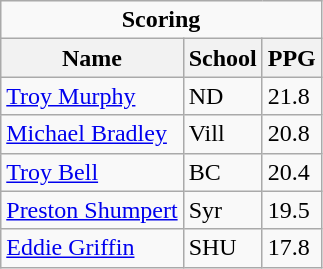<table class="wikitable">
<tr>
<td colspan=3 style="text-align:center;"><strong>Scoring</strong></td>
</tr>
<tr>
<th>Name</th>
<th>School</th>
<th>PPG</th>
</tr>
<tr>
<td><a href='#'>Troy Murphy</a></td>
<td>ND</td>
<td>21.8</td>
</tr>
<tr>
<td><a href='#'>Michael Bradley</a></td>
<td>Vill</td>
<td>20.8</td>
</tr>
<tr>
<td><a href='#'>Troy Bell</a></td>
<td>BC</td>
<td>20.4</td>
</tr>
<tr>
<td><a href='#'>Preston Shumpert</a></td>
<td>Syr</td>
<td>19.5</td>
</tr>
<tr>
<td><a href='#'>Eddie Griffin</a></td>
<td>SHU</td>
<td>17.8</td>
</tr>
</table>
